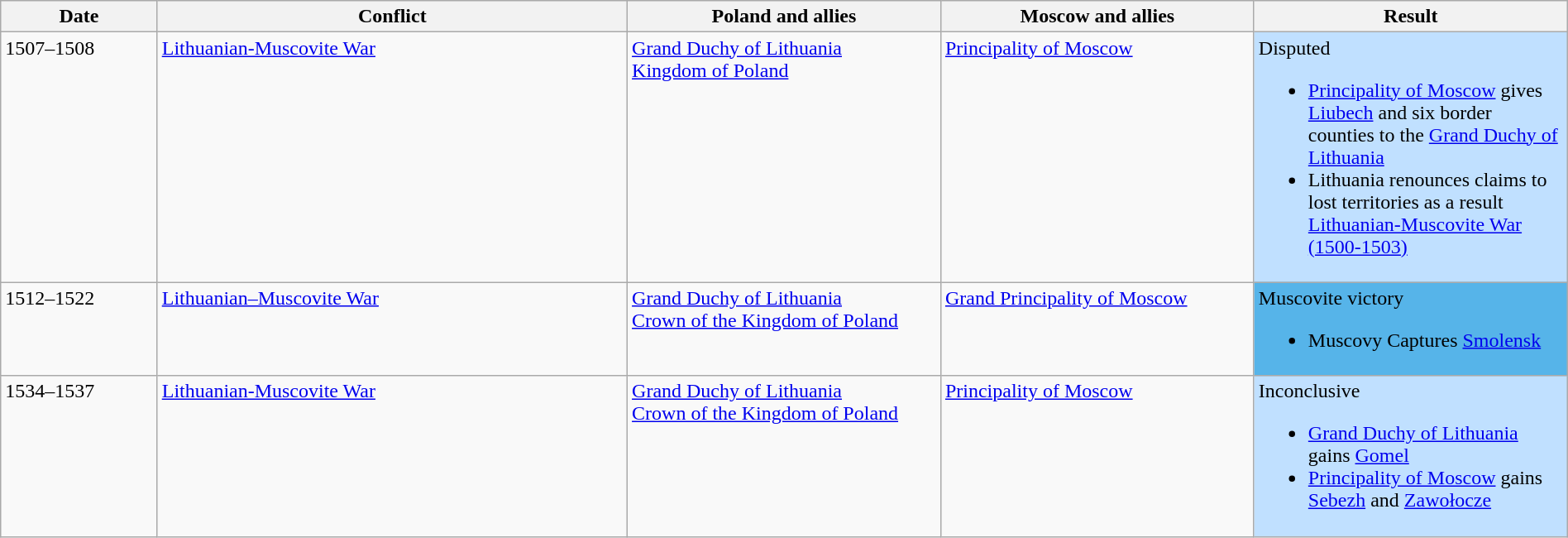<table class="wikitable sortable" width="100%">
<tr>
<th width="10%">Date</th>
<th width="30%">Conflict</th>
<th width="20%">Poland and allies</th>
<th width="20%">Moscow and allies</th>
<th width="20%">Result</th>
</tr>
<tr valign="top">
<td>1507–1508</td>
<td><a href='#'>Lithuanian-Muscovite War</a></td>
<td> <a href='#'>Grand Duchy of Lithuania</a><br> <a href='#'>Kingdom of Poland</a></td>
<td> <a href='#'>Principality of Moscow</a></td>
<td bgcolor="#C0E0FF">Disputed<br><ul><li><a href='#'>Principality of Moscow</a> gives <a href='#'>Liubech</a> and six border counties to the <a href='#'>Grand Duchy of Lithuania</a></li><li>Lithuania renounces claims to lost territories as a result <a href='#'>Lithuanian-Muscovite War (1500-1503)</a></li></ul></td>
</tr>
<tr valign="top">
<td>1512–1522</td>
<td><a href='#'>Lithuanian–Muscovite War</a></td>
<td> <a href='#'>Grand Duchy of Lithuania</a><br> <a href='#'>Crown of the Kingdom of Poland</a></td>
<td> <a href='#'>Grand Principality of Moscow</a></td>
<td bgcolor="#56B4E9">Muscovite victory<br><ul><li>Muscovy Captures <a href='#'>Smolensk</a></li></ul></td>
</tr>
<tr valign="top">
<td>1534–1537</td>
<td><a href='#'>Lithuanian-Muscovite War</a></td>
<td> <a href='#'>Grand Duchy of Lithuania</a><br> <a href='#'>Crown of the Kingdom of Poland</a></td>
<td> <a href='#'>Principality of Moscow</a></td>
<td bgcolor="#C0E0FF">Inconclusive<br><ul><li><a href='#'>Grand Duchy of Lithuania</a> gains <a href='#'>Gomel</a></li><li><a href='#'>Principality of Moscow</a> gains <a href='#'>Sebezh</a> and <a href='#'>Zawołocze</a></li></ul></td>
</tr>
</table>
